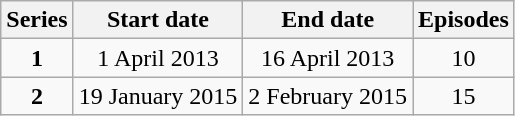<table class="wikitable" style="text-align:center;">
<tr>
<th>Series</th>
<th>Start date</th>
<th>End date</th>
<th>Episodes</th>
</tr>
<tr>
<td><strong>1</strong></td>
<td>1 April 2013</td>
<td>16 April 2013</td>
<td>10</td>
</tr>
<tr>
<td><strong>2</strong></td>
<td>19 January 2015</td>
<td>2 February 2015</td>
<td>15</td>
</tr>
</table>
